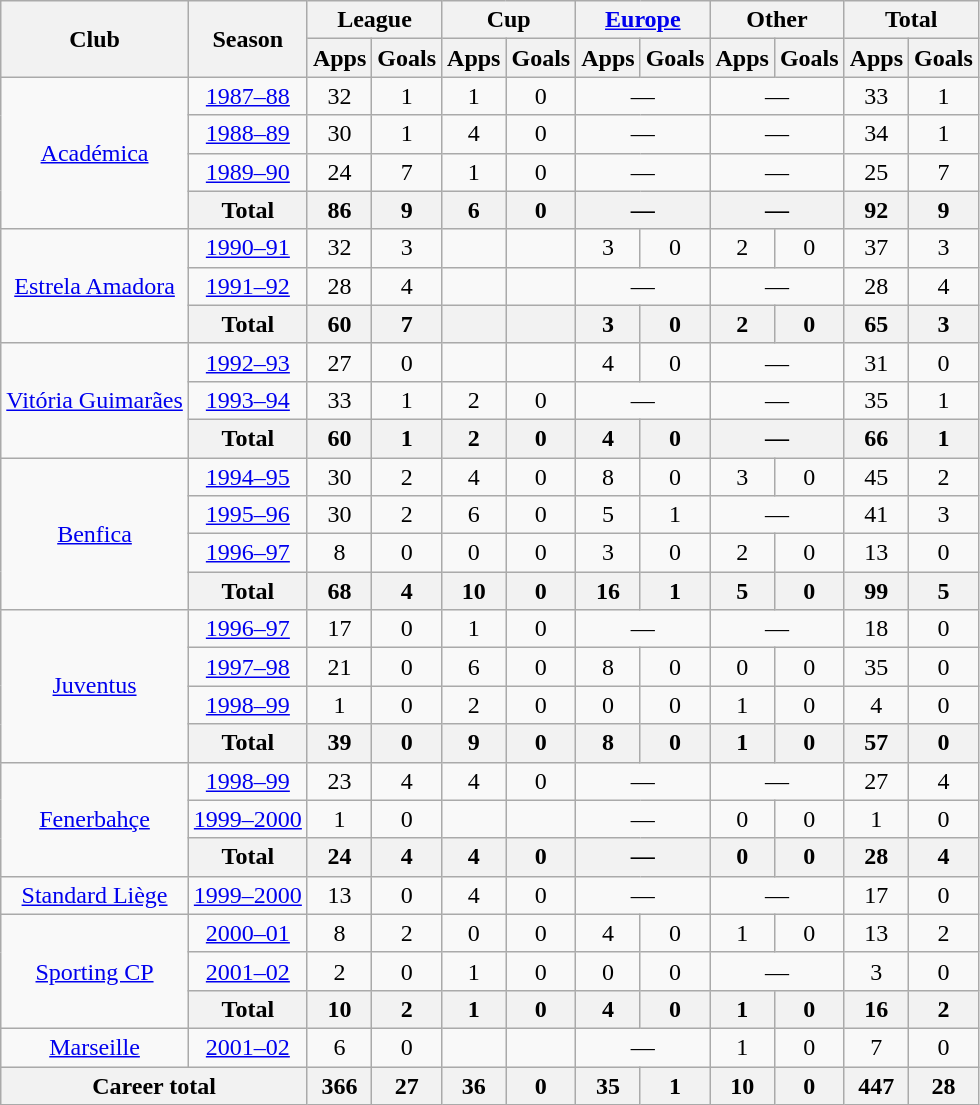<table class="wikitable" style="text-align:center">
<tr>
<th rowspan="2">Club</th>
<th rowspan="2">Season</th>
<th colspan="2">League</th>
<th colspan="2">Cup</th>
<th colspan="2"><a href='#'>Europe</a></th>
<th colspan="2">Other</th>
<th colspan="2">Total</th>
</tr>
<tr>
<th>Apps</th>
<th>Goals</th>
<th>Apps</th>
<th>Goals</th>
<th>Apps</th>
<th>Goals</th>
<th>Apps</th>
<th>Goals</th>
<th>Apps</th>
<th>Goals</th>
</tr>
<tr>
<td rowspan="4"><a href='#'>Académica</a></td>
<td><a href='#'>1987–88</a></td>
<td>32</td>
<td>1</td>
<td>1</td>
<td>0</td>
<td colspan="2">—</td>
<td colspan="2">—</td>
<td>33</td>
<td>1</td>
</tr>
<tr>
<td><a href='#'>1988–89</a></td>
<td>30</td>
<td>1</td>
<td>4</td>
<td>0</td>
<td colspan="2">—</td>
<td colspan="2">—</td>
<td>34</td>
<td>1</td>
</tr>
<tr>
<td><a href='#'>1989–90</a></td>
<td>24</td>
<td>7</td>
<td>1</td>
<td>0</td>
<td colspan="2">—</td>
<td colspan="2">—</td>
<td>25</td>
<td>7</td>
</tr>
<tr>
<th colspan="1">Total</th>
<th>86</th>
<th>9</th>
<th>6</th>
<th>0</th>
<th colspan="2">—</th>
<th colspan="2">—</th>
<th>92</th>
<th>9</th>
</tr>
<tr>
<td rowspan="3"><a href='#'>Estrela Amadora</a></td>
<td><a href='#'>1990–91</a></td>
<td>32</td>
<td>3</td>
<td></td>
<td></td>
<td>3</td>
<td>0</td>
<td>2</td>
<td>0</td>
<td>37</td>
<td>3</td>
</tr>
<tr>
<td><a href='#'>1991–92</a></td>
<td>28</td>
<td>4</td>
<td></td>
<td></td>
<td colspan="2">—</td>
<td colspan="2">—</td>
<td>28</td>
<td>4</td>
</tr>
<tr>
<th colspan="1">Total</th>
<th>60</th>
<th>7</th>
<th></th>
<th></th>
<th>3</th>
<th>0</th>
<th>2</th>
<th>0</th>
<th>65</th>
<th>3</th>
</tr>
<tr>
<td rowspan="3"><a href='#'>Vitória Guimarães</a></td>
<td><a href='#'>1992–93</a></td>
<td>27</td>
<td>0</td>
<td></td>
<td></td>
<td>4</td>
<td>0</td>
<td colspan="2">—</td>
<td>31</td>
<td>0</td>
</tr>
<tr>
<td><a href='#'>1993–94</a></td>
<td>33</td>
<td>1</td>
<td>2</td>
<td>0</td>
<td colspan="2">—</td>
<td colspan="2">—</td>
<td>35</td>
<td>1</td>
</tr>
<tr>
<th colspan="1">Total</th>
<th>60</th>
<th>1</th>
<th>2</th>
<th>0</th>
<th>4</th>
<th>0</th>
<th colspan="2">—</th>
<th>66</th>
<th>1</th>
</tr>
<tr>
<td rowspan="4"><a href='#'>Benfica</a></td>
<td><a href='#'>1994–95</a></td>
<td>30</td>
<td>2</td>
<td>4</td>
<td>0</td>
<td>8</td>
<td>0</td>
<td>3</td>
<td>0</td>
<td>45</td>
<td>2</td>
</tr>
<tr>
<td><a href='#'>1995–96</a></td>
<td>30</td>
<td>2</td>
<td>6</td>
<td>0</td>
<td>5</td>
<td>1</td>
<td colspan="2">—</td>
<td>41</td>
<td>3</td>
</tr>
<tr>
<td><a href='#'>1996–97</a></td>
<td>8</td>
<td>0</td>
<td>0</td>
<td>0</td>
<td>3</td>
<td>0</td>
<td>2</td>
<td>0</td>
<td>13</td>
<td>0</td>
</tr>
<tr>
<th colspan="1">Total</th>
<th>68</th>
<th>4</th>
<th>10</th>
<th>0</th>
<th>16</th>
<th>1</th>
<th>5</th>
<th>0</th>
<th>99</th>
<th>5</th>
</tr>
<tr>
<td rowspan="4"><a href='#'>Juventus</a></td>
<td><a href='#'>1996–97</a></td>
<td>17</td>
<td>0</td>
<td>1</td>
<td>0</td>
<td colspan="2">—</td>
<td colspan="2">—</td>
<td>18</td>
<td>0</td>
</tr>
<tr>
<td><a href='#'>1997–98</a></td>
<td>21</td>
<td>0</td>
<td>6</td>
<td>0</td>
<td>8</td>
<td>0</td>
<td>0</td>
<td>0</td>
<td>35</td>
<td>0</td>
</tr>
<tr>
<td><a href='#'>1998–99</a></td>
<td>1</td>
<td>0</td>
<td>2</td>
<td>0</td>
<td>0</td>
<td>0</td>
<td>1</td>
<td>0</td>
<td>4</td>
<td>0</td>
</tr>
<tr>
<th colspan="1">Total</th>
<th>39</th>
<th>0</th>
<th>9</th>
<th>0</th>
<th>8</th>
<th>0</th>
<th>1</th>
<th>0</th>
<th>57</th>
<th>0</th>
</tr>
<tr>
<td rowspan="3"><a href='#'>Fenerbahçe</a></td>
<td><a href='#'>1998–99</a></td>
<td>23</td>
<td>4</td>
<td>4</td>
<td>0</td>
<td colspan="2">—</td>
<td colspan="2">—</td>
<td>27</td>
<td>4</td>
</tr>
<tr>
<td><a href='#'>1999–2000</a></td>
<td>1</td>
<td>0</td>
<td></td>
<td></td>
<td colspan="2">—</td>
<td>0</td>
<td>0</td>
<td>1</td>
<td>0</td>
</tr>
<tr>
<th colspan="1">Total</th>
<th>24</th>
<th>4</th>
<th>4</th>
<th>0</th>
<th colspan="2">—</th>
<th>0</th>
<th>0</th>
<th>28</th>
<th>4</th>
</tr>
<tr>
<td><a href='#'>Standard Liège</a></td>
<td><a href='#'>1999–2000</a></td>
<td>13</td>
<td>0</td>
<td>4</td>
<td>0</td>
<td colspan="2">—</td>
<td colspan="2">—</td>
<td>17</td>
<td>0</td>
</tr>
<tr>
<td rowspan="3"><a href='#'>Sporting CP</a></td>
<td><a href='#'>2000–01</a></td>
<td>8</td>
<td>2</td>
<td>0</td>
<td>0</td>
<td>4</td>
<td>0</td>
<td>1</td>
<td>0</td>
<td>13</td>
<td>2</td>
</tr>
<tr>
<td><a href='#'>2001–02</a></td>
<td>2</td>
<td>0</td>
<td>1</td>
<td>0</td>
<td>0</td>
<td>0</td>
<td colspan="2">—</td>
<td>3</td>
<td>0</td>
</tr>
<tr>
<th colspan="1">Total</th>
<th>10</th>
<th>2</th>
<th>1</th>
<th>0</th>
<th>4</th>
<th>0</th>
<th>1</th>
<th>0</th>
<th>16</th>
<th>2</th>
</tr>
<tr>
<td><a href='#'>Marseille</a></td>
<td><a href='#'>2001–02</a></td>
<td>6</td>
<td>0</td>
<td></td>
<td></td>
<td colspan="2">—</td>
<td>1</td>
<td>0</td>
<td>7</td>
<td>0</td>
</tr>
<tr>
<th colspan="2">Career total</th>
<th>366</th>
<th>27</th>
<th>36</th>
<th>0</th>
<th>35</th>
<th>1</th>
<th>10</th>
<th>0</th>
<th>447</th>
<th>28</th>
</tr>
</table>
